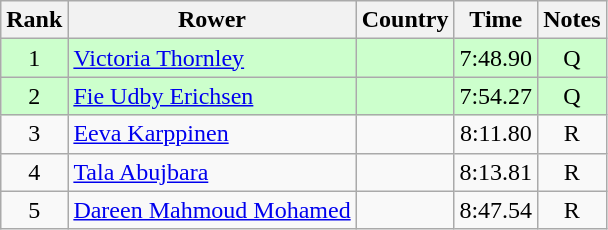<table class="wikitable" style="text-align:center">
<tr>
<th>Rank</th>
<th>Rower</th>
<th>Country</th>
<th>Time</th>
<th>Notes</th>
</tr>
<tr bgcolor=ccffcc>
<td>1</td>
<td align="left"><a href='#'>Victoria Thornley</a></td>
<td align="left"></td>
<td>7:48.90</td>
<td>Q</td>
</tr>
<tr bgcolor=ccffcc>
<td>2</td>
<td align="left"><a href='#'>Fie Udby Erichsen</a></td>
<td align="left"></td>
<td>7:54.27</td>
<td>Q</td>
</tr>
<tr>
<td>3</td>
<td align="left"><a href='#'>Eeva Karppinen</a></td>
<td align="left"></td>
<td>8:11.80</td>
<td>R</td>
</tr>
<tr>
<td>4</td>
<td align="left"><a href='#'>Tala Abujbara</a></td>
<td align="left"></td>
<td>8:13.81</td>
<td>R</td>
</tr>
<tr>
<td>5</td>
<td align="left"><a href='#'>Dareen Mahmoud Mohamed</a></td>
<td align="left"></td>
<td>8:47.54</td>
<td>R</td>
</tr>
</table>
